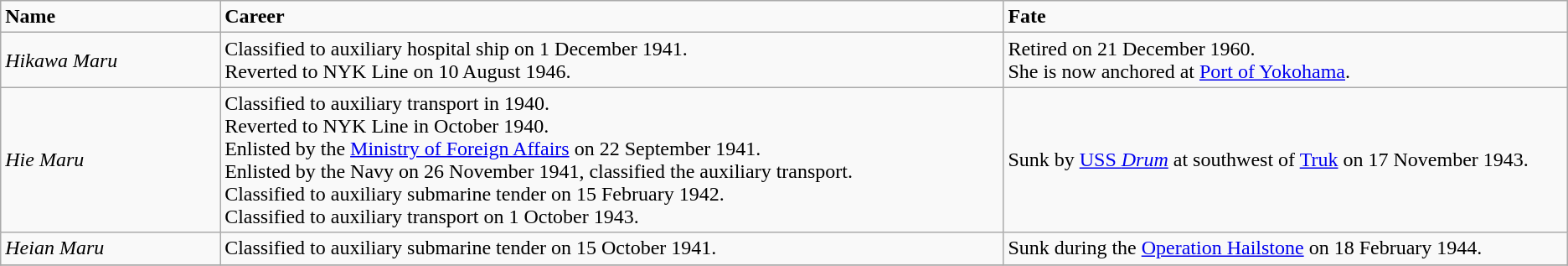<table class="wikitable">
<tr>
<td width="7%"><strong>Name</strong></td>
<td width="25%"><strong>Career</strong></td>
<td width="18%"><strong>Fate</strong></td>
</tr>
<tr>
<td><em>Hikawa Maru</em></td>
<td>Classified to auxiliary hospital ship on 1 December 1941.<br>Reverted to NYK Line on 10 August 1946.</td>
<td>Retired on 21 December 1960.<br>She is now anchored at <a href='#'>Port of Yokohama</a>.</td>
</tr>
<tr>
<td><em>Hie Maru</em></td>
<td>Classified to auxiliary transport in 1940.<br>Reverted to NYK Line in October 1940.<br>Enlisted by the <a href='#'>Ministry of Foreign Affairs</a> on 22 September 1941.<br>Enlisted by the Navy on 26 November 1941, classified the auxiliary transport.<br>Classified to auxiliary submarine tender on 15 February 1942.<br>Classified to auxiliary transport on 1 October 1943.</td>
<td>Sunk by <a href='#'>USS <em>Drum</em></a> at southwest of <a href='#'>Truk</a>  on 17 November 1943.</td>
</tr>
<tr>
<td><em>Heian Maru</em></td>
<td>Classified to auxiliary submarine tender on 15 October 1941.</td>
<td>Sunk during the <a href='#'>Operation Hailstone</a> on 18 February 1944.</td>
</tr>
<tr>
</tr>
</table>
